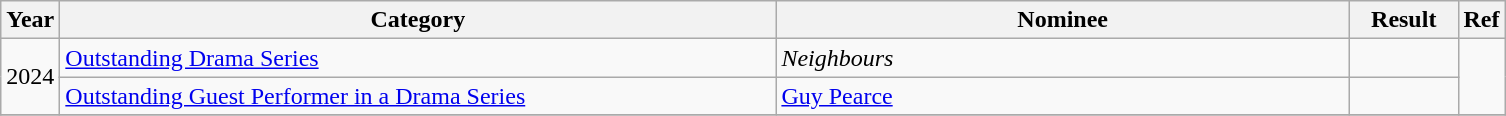<table class="wikitable">
<tr>
<th>Year</th>
<th width="470">Category</th>
<th width="375">Nominee</th>
<th width="65">Result</th>
<th>Ref</th>
</tr>
<tr>
<td rowspan="2">2024</td>
<td><a href='#'>Outstanding Drama Series</a></td>
<td><em>Neighbours</em></td>
<td></td>
<td align="center" rowspan="2"></td>
</tr>
<tr>
<td><a href='#'>Outstanding Guest Performer in a Drama Series</a></td>
<td><a href='#'>Guy Pearce</a></td>
<td></td>
</tr>
<tr>
</tr>
</table>
